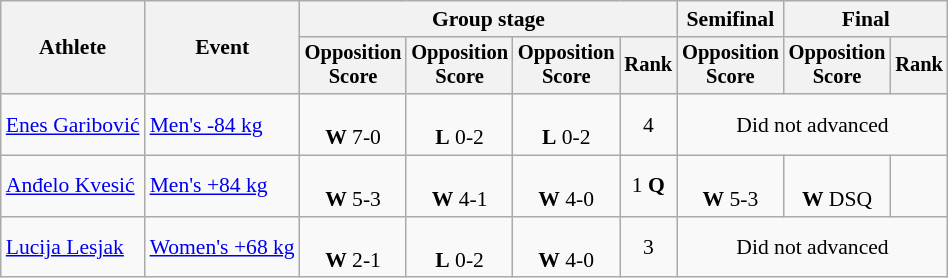<table class="wikitable" style="text-align:center; font-size:90%">
<tr>
<th rowspan=2>Athlete</th>
<th rowspan=2>Event</th>
<th colspan=4>Group stage</th>
<th>Semifinal</th>
<th colspan=2>Final</th>
</tr>
<tr style="font-size:95%">
<th>Opposition<br>Score</th>
<th>Opposition<br>Score</th>
<th>Opposition<br>Score</th>
<th>Rank</th>
<th>Opposition<br>Score</th>
<th>Opposition<br>Score</th>
<th>Rank</th>
</tr>
<tr>
<td align=left><a href='#'>Enes Garibović</a></td>
<td align=left><a href='#'>Men's -84 kg</a></td>
<td><br><strong>W</strong> 7-0</td>
<td><br><strong>L</strong> 0-2</td>
<td><br> <strong>L</strong> 0-2</td>
<td>4</td>
<td colspan="3">Did not advanced</td>
</tr>
<tr>
<td align=left><a href='#'>Anđelo Kvesić</a></td>
<td align=left><a href='#'>Men's +84 kg</a></td>
<td><br><strong>W</strong> 5-3</td>
<td><br><strong>W</strong> 4-1</td>
<td><br><strong>W</strong> 4-0</td>
<td>1 <strong>Q</strong></td>
<td><br><strong>W</strong> 5-3</td>
<td><br><strong>W</strong> DSQ</td>
<td></td>
</tr>
<tr>
<td align="left"><a href='#'>Lucija Lesjak</a></td>
<td align="left"><a href='#'>Women's +68 kg</a></td>
<td><br><strong>W</strong> 2-1</td>
<td><br><strong>L</strong> 0-2</td>
<td><br><strong>W</strong> 4-0</td>
<td>3</td>
<td colspan="3">Did not advanced</td>
</tr>
</table>
